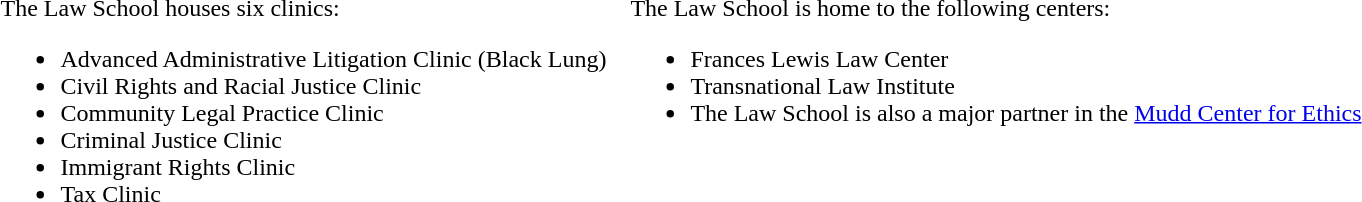<table>
<tr>
<td valign="top"><br>The Law School houses six clinics:<ul><li>Advanced Administrative Litigation Clinic (Black Lung)</li><li>Civil Rights and Racial Justice Clinic</li><li>Community Legal Practice Clinic</li><li>Criminal Justice Clinic</li><li>Immigrant Rights Clinic</li><li>Tax Clinic</li></ul></td>
<td valign="top"></td>
<td valign="top"></td>
<td valign="top"></td>
<td valign="top"><br>The Law School is home to the following centers:<ul><li>Frances Lewis Law Center</li><li>Transnational Law Institute</li><li>The Law School is also a major partner in the <a href='#'>Mudd Center for Ethics</a></li></ul></td>
</tr>
</table>
